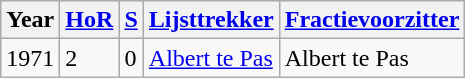<table class="wikitable sortable plainrowheaders">
<tr>
<th>Year</th>
<th><a href='#'>HoR</a></th>
<th><a href='#'>S</a></th>
<th><a href='#'>Lijsttrekker</a></th>
<th><a href='#'>Fractievoorzitter</a></th>
</tr>
<tr>
<td>1971</td>
<td>2</td>
<td>0</td>
<td><a href='#'>Albert te Pas</a></td>
<td>Albert te Pas</td>
</tr>
</table>
